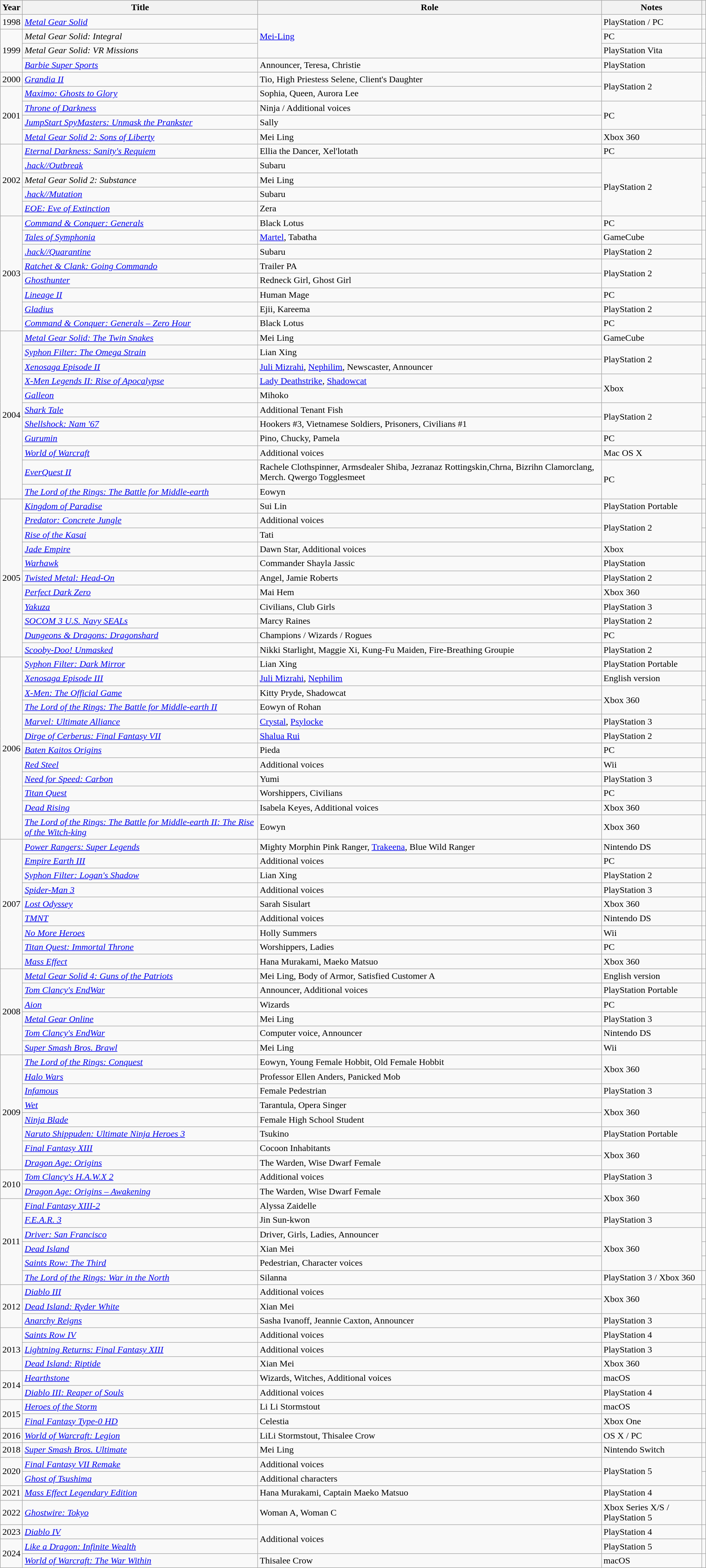<table class="wikitable sortable plainrowheaders">
<tr>
<th>Year</th>
<th>Title</th>
<th>Role</th>
<th class="unsortable">Notes</th>
<th></th>
</tr>
<tr>
<td>1998</td>
<td><em><a href='#'>Metal Gear Solid</a></em></td>
<td rowspan="3"><a href='#'>Mei-Ling</a></td>
<td>PlayStation / PC</td>
<td></td>
</tr>
<tr>
<td rowspan="3">1999</td>
<td><em>Metal Gear Solid: Integral</em></td>
<td>PC</td>
<td></td>
</tr>
<tr>
<td><em>Metal Gear Solid: VR Missions</em></td>
<td>PlayStation Vita</td>
<td></td>
</tr>
<tr>
<td><em><a href='#'>Barbie Super Sports</a></em></td>
<td>Announcer, Teresa, Christie</td>
<td>PlayStation</td>
<td></td>
</tr>
<tr>
<td>2000</td>
<td><em><a href='#'>Grandia II</a></em></td>
<td>Tio, High Priestess Selene, Client's Daughter</td>
<td rowspan="2">PlayStation 2</td>
<td rowspan="2"></td>
</tr>
<tr>
<td rowspan="4">2001</td>
<td><em><a href='#'>Maximo: Ghosts to Glory</a></em></td>
<td>Sophia, Queen, Aurora Lee</td>
</tr>
<tr>
<td><em><a href='#'>Throne of Darkness</a></em></td>
<td>Ninja / Additional voices</td>
<td rowspan="2">PC</td>
<td></td>
</tr>
<tr>
<td><em><a href='#'>JumpStart SpyMasters: Unmask the Prankster</a></em></td>
<td>Sally</td>
<td></td>
</tr>
<tr>
<td><em><a href='#'>Metal Gear Solid 2: Sons of Liberty</a></em></td>
<td>Mei Ling</td>
<td>Xbox 360</td>
<td></td>
</tr>
<tr>
<td rowspan="5">2002</td>
<td><em><a href='#'>Eternal Darkness: Sanity's Requiem</a></em></td>
<td>Ellia the Dancer, Xel'lotath</td>
<td>PC</td>
<td></td>
</tr>
<tr>
<td><em><a href='#'>.hack//Outbreak</a></em></td>
<td>Subaru</td>
<td rowspan="4">PlayStation 2</td>
<td></td>
</tr>
<tr>
<td><em>Metal Gear Solid 2: Substance</em></td>
<td>Mei Ling</td>
<td></td>
</tr>
<tr>
<td><em><a href='#'>.hack//Mutation</a></em></td>
<td>Subaru</td>
<td></td>
</tr>
<tr>
<td><em><a href='#'>EOE: Eve of Extinction</a></em></td>
<td>Zera</td>
<td></td>
</tr>
<tr>
<td rowspan="8">2003</td>
<td><em><a href='#'>Command & Conquer: Generals</a></em></td>
<td>Black Lotus</td>
<td>PC</td>
<td></td>
</tr>
<tr>
<td><em><a href='#'>Tales of Symphonia</a></em></td>
<td><a href='#'>Martel</a>, Tabatha</td>
<td>GameCube</td>
<td rowspan="2"></td>
</tr>
<tr>
<td><em><a href='#'>.hack//Quarantine</a></em></td>
<td>Subaru</td>
<td>PlayStation 2</td>
</tr>
<tr>
<td><em><a href='#'>Ratchet & Clank: Going Commando</a></em></td>
<td>Trailer PA</td>
<td rowspan="2">PlayStation 2</td>
<td></td>
</tr>
<tr>
<td><em><a href='#'>Ghosthunter</a></em></td>
<td>Redneck Girl, Ghost Girl</td>
<td></td>
</tr>
<tr>
<td><em><a href='#'>Lineage II</a></em></td>
<td>Human Mage</td>
<td>PC</td>
<td></td>
</tr>
<tr>
<td><em><a href='#'>Gladius</a></em></td>
<td>Ejii, Kareema</td>
<td>PlayStation 2</td>
<td></td>
</tr>
<tr>
<td><em><a href='#'>Command & Conquer: Generals – Zero Hour</a></em></td>
<td>Black Lotus</td>
<td>PC</td>
<td></td>
</tr>
<tr>
<td rowspan="11">2004</td>
<td><em><a href='#'>Metal Gear Solid: The Twin Snakes</a></em></td>
<td>Mei Ling</td>
<td>GameCube</td>
<td></td>
</tr>
<tr>
<td><em><a href='#'>Syphon Filter: The Omega Strain</a></em></td>
<td>Lian Xing</td>
<td rowspan="2">PlayStation 2</td>
<td></td>
</tr>
<tr>
<td><em><a href='#'>Xenosaga Episode II</a></em></td>
<td><a href='#'>Juli Mizrahi</a>, <a href='#'>Nephilim</a>, Newscaster, Announcer</td>
<td></td>
</tr>
<tr>
<td><em><a href='#'>X-Men Legends II: Rise of Apocalypse</a></em></td>
<td><a href='#'>Lady Deathstrike</a>, <a href='#'>Shadowcat</a></td>
<td rowspan="2">Xbox</td>
<td></td>
</tr>
<tr>
<td><em><a href='#'>Galleon</a></em></td>
<td>Mihoko</td>
<td></td>
</tr>
<tr>
<td><em><a href='#'>Shark Tale</a></em></td>
<td>Additional Tenant Fish</td>
<td rowspan="2">PlayStation 2</td>
<td></td>
</tr>
<tr>
<td><em><a href='#'>Shellshock: Nam '67</a></em></td>
<td>Hookers #3, Vietnamese Soldiers, Prisoners, Civilians #1</td>
<td></td>
</tr>
<tr>
<td><em><a href='#'>Gurumin</a></em></td>
<td>Pino, Chucky, Pamela</td>
<td>PC</td>
<td></td>
</tr>
<tr>
<td><em><a href='#'>World of Warcraft</a></em></td>
<td>Additional voices</td>
<td>Mac OS X</td>
<td></td>
</tr>
<tr>
<td><em><a href='#'>EverQuest II</a></em></td>
<td>Rachele Clothspinner, Armsdealer Shiba, Jezranaz Rottingskin,Chrna, Bizrihn Clamorclang, Merch. Qwergo Togglesmeet</td>
<td rowspan="2">PC</td>
<td></td>
</tr>
<tr>
<td><em><a href='#'>The Lord of the Rings: The Battle for Middle-earth</a></em></td>
<td>Eowyn</td>
<td></td>
</tr>
<tr>
<td rowspan="11">2005</td>
<td><em><a href='#'>Kingdom of Paradise</a></em></td>
<td>Sui Lin</td>
<td>PlayStation Portable</td>
<td></td>
</tr>
<tr>
<td><em><a href='#'>Predator: Concrete Jungle</a></em></td>
<td>Additional voices</td>
<td rowspan="2">PlayStation 2</td>
<td></td>
</tr>
<tr>
<td><em><a href='#'>Rise of the Kasai</a></em></td>
<td>Tati</td>
<td></td>
</tr>
<tr>
<td><em><a href='#'>Jade Empire</a></em></td>
<td>Dawn Star, Additional voices</td>
<td>Xbox</td>
<td></td>
</tr>
<tr>
<td><em><a href='#'>Warhawk</a></em></td>
<td>Commander Shayla Jassic</td>
<td>PlayStation</td>
<td></td>
</tr>
<tr>
<td><em><a href='#'>Twisted Metal: Head-On</a></em></td>
<td>Angel, Jamie Roberts</td>
<td>PlayStation 2</td>
<td></td>
</tr>
<tr>
<td><em><a href='#'>Perfect Dark Zero</a></em></td>
<td>Mai Hem</td>
<td>Xbox 360</td>
<td></td>
</tr>
<tr>
<td><em><a href='#'>Yakuza</a></em></td>
<td>Civilians, Club Girls</td>
<td>PlayStation 3</td>
<td></td>
</tr>
<tr>
<td><em><a href='#'>SOCOM 3 U.S. Navy SEALs</a></em></td>
<td>Marcy Raines</td>
<td>PlayStation 2</td>
<td></td>
</tr>
<tr>
<td><em><a href='#'>Dungeons & Dragons: Dragonshard</a></em></td>
<td>Champions / Wizards / Rogues</td>
<td>PC</td>
<td></td>
</tr>
<tr>
<td><em><a href='#'>Scooby-Doo! Unmasked</a></em></td>
<td>Nikki Starlight, Maggie Xi, Kung-Fu Maiden, Fire-Breathing Groupie</td>
<td>PlayStation 2</td>
<td></td>
</tr>
<tr>
<td rowspan="12">2006</td>
<td><em><a href='#'>Syphon Filter: Dark Mirror</a></em></td>
<td>Lian Xing</td>
<td>PlayStation Portable</td>
<td></td>
</tr>
<tr>
<td><em><a href='#'>Xenosaga Episode III</a></em></td>
<td><a href='#'>Juli Mizrahi</a>, <a href='#'>Nephilim</a></td>
<td>English version</td>
<td></td>
</tr>
<tr>
<td><em><a href='#'>X-Men: The Official Game</a></em></td>
<td>Kitty Pryde, Shadowcat</td>
<td rowspan="2">Xbox 360</td>
<td></td>
</tr>
<tr>
<td><em><a href='#'>The Lord of the Rings: The Battle for Middle-earth II</a></em></td>
<td>Eowyn of Rohan</td>
<td></td>
</tr>
<tr>
<td><em><a href='#'>Marvel: Ultimate Alliance</a></em></td>
<td><a href='#'>Crystal</a>, <a href='#'>Psylocke</a></td>
<td>PlayStation 3</td>
<td></td>
</tr>
<tr>
<td><em><a href='#'>Dirge of Cerberus: Final Fantasy VII</a></em></td>
<td><a href='#'>Shalua Rui</a></td>
<td>PlayStation 2</td>
<td></td>
</tr>
<tr>
<td><em><a href='#'>Baten Kaitos Origins</a></em></td>
<td>Pieda</td>
<td>PC</td>
<td></td>
</tr>
<tr>
<td><em><a href='#'>Red Steel</a></em></td>
<td>Additional voices</td>
<td>Wii</td>
<td></td>
</tr>
<tr>
<td><em><a href='#'>Need for Speed: Carbon</a></em></td>
<td>Yumi</td>
<td>PlayStation 3</td>
<td></td>
</tr>
<tr>
<td><em><a href='#'>Titan Quest</a></em></td>
<td>Worshippers, Civilians</td>
<td>PC</td>
<td></td>
</tr>
<tr>
<td><em><a href='#'>Dead Rising</a></em></td>
<td>Isabela Keyes, Additional voices</td>
<td>Xbox 360</td>
<td></td>
</tr>
<tr>
<td><em><a href='#'>The Lord of the Rings: The Battle for Middle-earth II: The Rise of the Witch-king</a></em></td>
<td>Eowyn</td>
<td>Xbox 360</td>
<td></td>
</tr>
<tr>
<td rowspan="9">2007</td>
<td><em><a href='#'>Power Rangers: Super Legends</a></em></td>
<td>Mighty Morphin Pink Ranger, <a href='#'>Trakeena</a>, Blue Wild Ranger</td>
<td>Nintendo DS</td>
<td></td>
</tr>
<tr>
<td><em><a href='#'>Empire Earth III</a></em></td>
<td>Additional voices</td>
<td>PC</td>
<td></td>
</tr>
<tr>
<td><em><a href='#'>Syphon Filter: Logan's Shadow</a></em></td>
<td>Lian Xing</td>
<td>PlayStation 2</td>
<td></td>
</tr>
<tr>
<td><em><a href='#'>Spider-Man 3</a></em></td>
<td>Additional voices</td>
<td>PlayStation 3</td>
<td></td>
</tr>
<tr>
<td><em><a href='#'>Lost Odyssey</a></em></td>
<td>Sarah Sisulart</td>
<td>Xbox 360</td>
<td></td>
</tr>
<tr>
<td><em><a href='#'>TMNT</a></em></td>
<td>Additional voices</td>
<td>Nintendo DS</td>
<td></td>
</tr>
<tr>
<td><em><a href='#'>No More Heroes</a></em></td>
<td>Holly Summers</td>
<td>Wii</td>
<td></td>
</tr>
<tr>
<td><em><a href='#'>Titan Quest: Immortal Throne</a></em></td>
<td>Worshippers, Ladies</td>
<td>PC</td>
<td></td>
</tr>
<tr>
<td><em><a href='#'>Mass Effect</a></em></td>
<td>Hana Murakami, Maeko Matsuo</td>
<td>Xbox 360</td>
<td></td>
</tr>
<tr>
<td rowspan="6">2008</td>
<td><em><a href='#'>Metal Gear Solid 4: Guns of the Patriots</a></em></td>
<td>Mei Ling, Body of Armor, Satisfied Customer A</td>
<td>English version</td>
<td></td>
</tr>
<tr>
<td><em><a href='#'>Tom Clancy's EndWar</a></em></td>
<td>Announcer, Additional voices</td>
<td>PlayStation Portable</td>
<td></td>
</tr>
<tr>
<td><em><a href='#'>Aion</a></em></td>
<td>Wizards</td>
<td>PC</td>
<td></td>
</tr>
<tr>
<td><em><a href='#'>Metal Gear Online</a></em></td>
<td>Mei Ling</td>
<td>PlayStation 3</td>
<td></td>
</tr>
<tr>
<td><em><a href='#'>Tom Clancy's EndWar</a></em></td>
<td>Computer voice, Announcer</td>
<td>Nintendo DS</td>
<td></td>
</tr>
<tr>
<td><em><a href='#'>Super Smash Bros. Brawl</a></em></td>
<td>Mei Ling</td>
<td>Wii</td>
<td></td>
</tr>
<tr>
<td rowspan="8">2009</td>
<td><em><a href='#'>The Lord of the Rings: Conquest</a></em></td>
<td>Eowyn, Young Female Hobbit, Old Female Hobbit</td>
<td rowspan="2">Xbox 360</td>
<td></td>
</tr>
<tr>
<td><em><a href='#'>Halo Wars</a></em></td>
<td>Professor Ellen Anders, Panicked Mob</td>
<td></td>
</tr>
<tr>
<td><em><a href='#'>Infamous</a></em></td>
<td>Female Pedestrian</td>
<td>PlayStation 3</td>
<td></td>
</tr>
<tr>
<td><em><a href='#'>Wet</a></em></td>
<td>Tarantula, Opera Singer</td>
<td rowspan="2">Xbox 360</td>
<td></td>
</tr>
<tr>
<td><em><a href='#'>Ninja Blade</a></em></td>
<td>Female High School Student</td>
<td></td>
</tr>
<tr>
<td><em><a href='#'>Naruto Shippuden: Ultimate Ninja Heroes 3</a></em></td>
<td>Tsukino</td>
<td>PlayStation Portable</td>
<td></td>
</tr>
<tr>
<td><em><a href='#'>Final Fantasy XIII</a></em></td>
<td>Cocoon Inhabitants</td>
<td rowspan="2">Xbox 360</td>
<td></td>
</tr>
<tr>
<td><em><a href='#'>Dragon Age: Origins</a></em></td>
<td>The Warden, Wise Dwarf Female</td>
<td></td>
</tr>
<tr>
<td rowspan="2">2010</td>
<td><em><a href='#'>Tom Clancy's H.A.W.X 2</a></em></td>
<td>Additional voices</td>
<td>PlayStation 3</td>
<td></td>
</tr>
<tr>
<td><em><a href='#'>Dragon Age: Origins – Awakening</a></em></td>
<td>The Warden, Wise Dwarf Female</td>
<td rowspan="2">Xbox 360</td>
<td></td>
</tr>
<tr>
<td rowspan="6">2011</td>
<td><em><a href='#'>Final Fantasy XIII-2</a></em></td>
<td>Alyssa Zaidelle</td>
<td></td>
</tr>
<tr>
<td><em><a href='#'>F.E.A.R. 3</a></em></td>
<td>Jin Sun-kwon</td>
<td>PlayStation 3</td>
<td></td>
</tr>
<tr>
<td><em><a href='#'>Driver: San Francisco</a></em></td>
<td>Driver, Girls, Ladies, Announcer</td>
<td rowspan="3">Xbox 360</td>
<td></td>
</tr>
<tr>
<td><em><a href='#'>Dead Island</a></em></td>
<td>Xian Mei</td>
<td></td>
</tr>
<tr>
<td><em><a href='#'>Saints Row: The Third</a></em></td>
<td>Pedestrian, Character voices</td>
<td></td>
</tr>
<tr>
<td><em><a href='#'>The Lord of the Rings: War in the North</a></em></td>
<td>Silanna</td>
<td>PlayStation 3 / Xbox 360</td>
<td></td>
</tr>
<tr>
<td rowspan="3">2012</td>
<td><em><a href='#'>Diablo III</a></em></td>
<td>Additional voices</td>
<td rowspan="2">Xbox 360</td>
<td></td>
</tr>
<tr>
<td><em><a href='#'>Dead Island: Ryder White</a></em></td>
<td>Xian Mei</td>
<td></td>
</tr>
<tr>
<td><em><a href='#'>Anarchy Reigns</a></em></td>
<td>Sasha Ivanoff, Jeannie Caxton, Announcer</td>
<td>PlayStation 3</td>
<td></td>
</tr>
<tr>
<td rowspan="3">2013</td>
<td><em><a href='#'>Saints Row IV</a></em></td>
<td>Additional voices</td>
<td>PlayStation 4</td>
<td></td>
</tr>
<tr>
<td><em><a href='#'>Lightning Returns: Final Fantasy XIII</a></em></td>
<td>Additional voices</td>
<td>PlayStation 3</td>
<td></td>
</tr>
<tr>
<td><em><a href='#'>Dead Island: Riptide</a></em></td>
<td>Xian Mei</td>
<td>Xbox 360</td>
<td></td>
</tr>
<tr>
<td rowspan="2">2014</td>
<td><em><a href='#'>Hearthstone</a></em></td>
<td>Wizards, Witches, Additional voices</td>
<td>macOS</td>
<td></td>
</tr>
<tr>
<td><em><a href='#'>Diablo III: Reaper of Souls</a></em></td>
<td>Additional voices</td>
<td>PlayStation 4</td>
<td></td>
</tr>
<tr>
<td rowspan="2">2015</td>
<td><em><a href='#'>Heroes of the Storm</a></em></td>
<td>Li Li Stormstout</td>
<td>macOS</td>
<td></td>
</tr>
<tr>
<td><em><a href='#'>Final Fantasy Type-0 HD</a></em></td>
<td>Celestia</td>
<td>Xbox One</td>
<td></td>
</tr>
<tr>
<td>2016</td>
<td><em><a href='#'>World of Warcraft: Legion</a></em></td>
<td>LiLi Stormstout, Thisalee Crow</td>
<td>OS X / PC</td>
<td></td>
</tr>
<tr>
<td>2018</td>
<td><em><a href='#'>Super Smash Bros. Ultimate</a></em></td>
<td>Mei Ling</td>
<td>Nintendo Switch</td>
<td></td>
</tr>
<tr>
<td rowspan="2">2020</td>
<td><em><a href='#'>Final Fantasy VII Remake</a></em></td>
<td>Additional voices</td>
<td rowspan="2">PlayStation 5</td>
<td></td>
</tr>
<tr>
<td><em><a href='#'>Ghost of Tsushima</a></em></td>
<td>Additional characters</td>
<td></td>
</tr>
<tr>
<td>2021</td>
<td><em><a href='#'>Mass Effect Legendary Edition</a></em></td>
<td>Hana Murakami, Captain Maeko Matsuo</td>
<td>PlayStation 4</td>
<td></td>
</tr>
<tr>
<td>2022</td>
<td><em><a href='#'>Ghostwire: Tokyo</a></em></td>
<td>Woman A, Woman C</td>
<td>Xbox Series X/S / PlayStation 5</td>
<td></td>
</tr>
<tr>
<td>2023</td>
<td><em><a href='#'>Diablo IV</a></em></td>
<td rowspan="2">Additional voices</td>
<td>PlayStation 4</td>
<td></td>
</tr>
<tr>
<td rowspan="2">2024</td>
<td><em><a href='#'>Like a Dragon: Infinite Wealth</a></em></td>
<td>PlayStation 5</td>
<td></td>
</tr>
<tr>
<td><em><a href='#'>World of Warcraft: The War Within</a></em></td>
<td>Thisalee Crow</td>
<td>macOS</td>
<td></td>
</tr>
</table>
